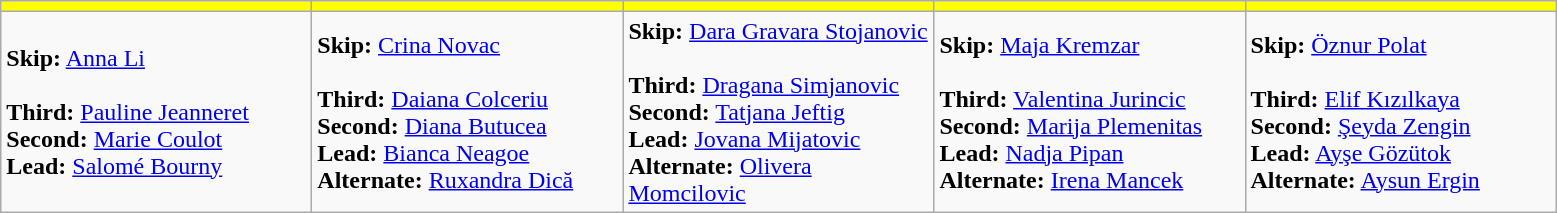<table class="wikitable">
<tr>
<th style="background: yellow;" width="200"></th>
<th style="background: yellow;" width="200"></th>
<th style="background: yellow;" width="200"></th>
<th style="background: yellow;" width="200"></th>
<th style="background: yellow;" width="200"></th>
</tr>
<tr>
<td><strong>Skip:</strong> <a href='#'>Anna Li</a> <br><br><strong>Third:</strong> <a href='#'>Pauline Jeanneret</a> <br>
<strong>Second:</strong> <a href='#'>Marie Coulot</a> <br>
<strong>Lead:</strong> <a href='#'>Salomé Bourny</a></td>
<td><strong>Skip:</strong> <a href='#'>Crina Novac</a> <br><br><strong>Third:</strong> <a href='#'>Daiana Colceriu</a> <br>
<strong>Second:</strong> <a href='#'>Diana Butucea</a> <br>
<strong>Lead:</strong> <a href='#'>Bianca Neagoe</a> <br>
<strong>Alternate:</strong> <a href='#'>Ruxandra Dică</a></td>
<td><strong>Skip:</strong> <a href='#'>Dara Gravara Stojanovic</a> <br><br><strong>Third:</strong> <a href='#'>Dragana Simjanovic</a> <br>
<strong>Second:</strong> <a href='#'>Tatjana Jeftig</a> <br>
<strong>Lead:</strong> <a href='#'>Jovana Mijatovic</a> <br>
<strong>Alternate:</strong> <a href='#'>Olivera Momcilovic</a></td>
<td><strong>Skip:</strong> <a href='#'>Maja Kremzar</a> <br><br><strong>Third:</strong> <a href='#'>Valentina Jurincic</a> <br>
<strong>Second:</strong> <a href='#'>Marija Plemenitas</a> <br>
<strong>Lead:</strong> <a href='#'>Nadja Pipan</a> <br>
<strong>Alternate:</strong> <a href='#'>Irena Mancek</a></td>
<td><strong>Skip:</strong> <a href='#'>Öznur Polat</a> <br><br><strong>Third:</strong> <a href='#'>Elif Kızılkaya</a> <br>
<strong>Second:</strong> <a href='#'>Şeyda Zengin</a> <br>
<strong>Lead:</strong> <a href='#'>Ayşe Gözütok</a> <br>
<strong>Alternate:</strong> <a href='#'>Aysun Ergin</a></td>
</tr>
</table>
